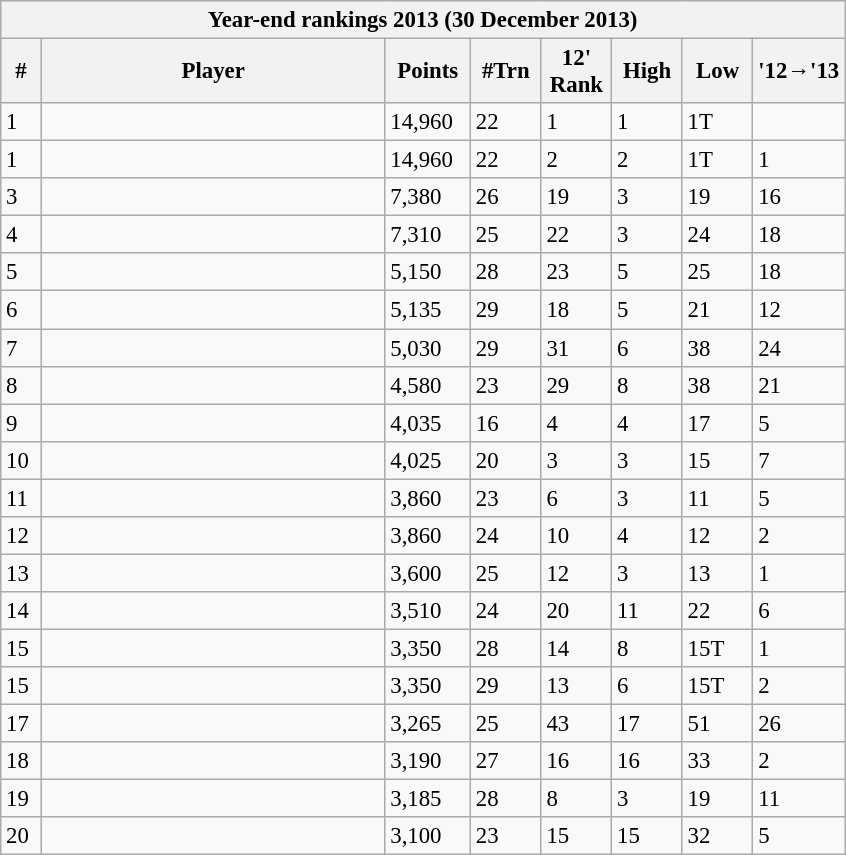<table class="wikitable" style="font-size:95%">
<tr>
<th colspan=8>Year-end rankings 2013 (30 December 2013)</th>
</tr>
<tr>
<th width=20>#</th>
<th width=222>Player</th>
<th width=50>Points</th>
<th width=40>#Trn</th>
<th width=40>12' Rank</th>
<th width=40>High</th>
<th width=40>Low</th>
<th width=50>'12→'13</th>
</tr>
<tr>
<td>1</td>
<td align=left></td>
<td>14,960</td>
<td>22</td>
<td>1</td>
<td>1</td>
<td>1T</td>
<td></td>
</tr>
<tr>
<td>1</td>
<td align=left></td>
<td>14,960</td>
<td>22</td>
<td>2</td>
<td>2</td>
<td>1T</td>
<td> 1</td>
</tr>
<tr>
<td>3</td>
<td align=left></td>
<td>7,380</td>
<td>26</td>
<td>19</td>
<td>3</td>
<td>19</td>
<td> 16</td>
</tr>
<tr>
<td>4</td>
<td align=left></td>
<td>7,310</td>
<td>25</td>
<td>22</td>
<td>3</td>
<td>24</td>
<td> 18</td>
</tr>
<tr>
<td>5</td>
<td align=left></td>
<td>5,150</td>
<td>28</td>
<td>23</td>
<td>5</td>
<td>25</td>
<td> 18</td>
</tr>
<tr>
<td>6</td>
<td align=left></td>
<td>5,135</td>
<td>29</td>
<td>18</td>
<td>5</td>
<td>21</td>
<td> 12</td>
</tr>
<tr>
<td>7</td>
<td align=left></td>
<td>5,030</td>
<td>29</td>
<td>31</td>
<td>6</td>
<td>38</td>
<td> 24</td>
</tr>
<tr>
<td>8</td>
<td align=left></td>
<td>4,580</td>
<td>23</td>
<td>29</td>
<td>8</td>
<td>38</td>
<td> 21</td>
</tr>
<tr>
<td>9</td>
<td align=left></td>
<td>4,035</td>
<td>16</td>
<td>4</td>
<td>4</td>
<td>17</td>
<td> 5</td>
</tr>
<tr>
<td>10</td>
<td align=left></td>
<td>4,025</td>
<td>20</td>
<td>3</td>
<td>3</td>
<td>15</td>
<td> 7</td>
</tr>
<tr>
<td>11</td>
<td align=left></td>
<td>3,860</td>
<td>23</td>
<td>6</td>
<td>3</td>
<td>11</td>
<td> 5</td>
</tr>
<tr>
<td>12</td>
<td align=left></td>
<td>3,860</td>
<td>24</td>
<td>10</td>
<td>4</td>
<td>12</td>
<td> 2</td>
</tr>
<tr>
<td>13</td>
<td align=left></td>
<td>3,600</td>
<td>25</td>
<td>12</td>
<td>3</td>
<td>13</td>
<td> 1</td>
</tr>
<tr>
<td>14</td>
<td align=left></td>
<td>3,510</td>
<td>24</td>
<td>20</td>
<td>11</td>
<td>22</td>
<td> 6</td>
</tr>
<tr>
<td>15</td>
<td align=left></td>
<td>3,350</td>
<td>28</td>
<td>14</td>
<td>8</td>
<td>15T</td>
<td> 1</td>
</tr>
<tr>
<td>15</td>
<td align=left></td>
<td>3,350</td>
<td>29</td>
<td>13</td>
<td>6</td>
<td>15T</td>
<td> 2</td>
</tr>
<tr>
<td>17</td>
<td align=left></td>
<td>3,265</td>
<td>25</td>
<td>43</td>
<td>17</td>
<td>51</td>
<td> 26</td>
</tr>
<tr>
<td>18</td>
<td align=left></td>
<td>3,190</td>
<td>27</td>
<td>16</td>
<td>16</td>
<td>33</td>
<td> 2</td>
</tr>
<tr>
<td>19</td>
<td align=left></td>
<td>3,185</td>
<td>28</td>
<td>8</td>
<td>3</td>
<td>19</td>
<td> 11</td>
</tr>
<tr>
<td>20</td>
<td align=left></td>
<td>3,100</td>
<td>23</td>
<td>15</td>
<td>15</td>
<td>32</td>
<td> 5</td>
</tr>
</table>
